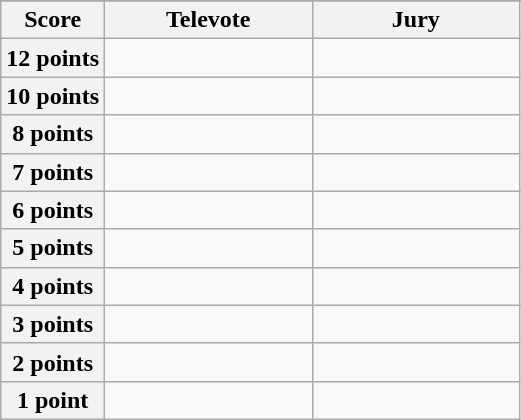<table class="wikitable">
<tr>
</tr>
<tr>
<th scope="col" width="20%">Score</th>
<th scope="col" width="40%">Televote</th>
<th scope="col" width="40%">Jury</th>
</tr>
<tr>
<th scope="row">12 points</th>
<td></td>
<td></td>
</tr>
<tr>
<th scope="row">10 points</th>
<td></td>
<td></td>
</tr>
<tr>
<th scope="row">8 points</th>
<td></td>
<td></td>
</tr>
<tr>
<th scope="row">7 points</th>
<td></td>
<td></td>
</tr>
<tr>
<th scope="row">6 points</th>
<td></td>
<td></td>
</tr>
<tr>
<th scope="row">5 points</th>
<td></td>
<td></td>
</tr>
<tr>
<th scope="row">4 points</th>
<td></td>
<td></td>
</tr>
<tr>
<th scope="row">3 points</th>
<td></td>
<td></td>
</tr>
<tr>
<th scope="row">2 points</th>
<td></td>
<td></td>
</tr>
<tr>
<th scope="row">1 point</th>
<td></td>
<td></td>
</tr>
</table>
